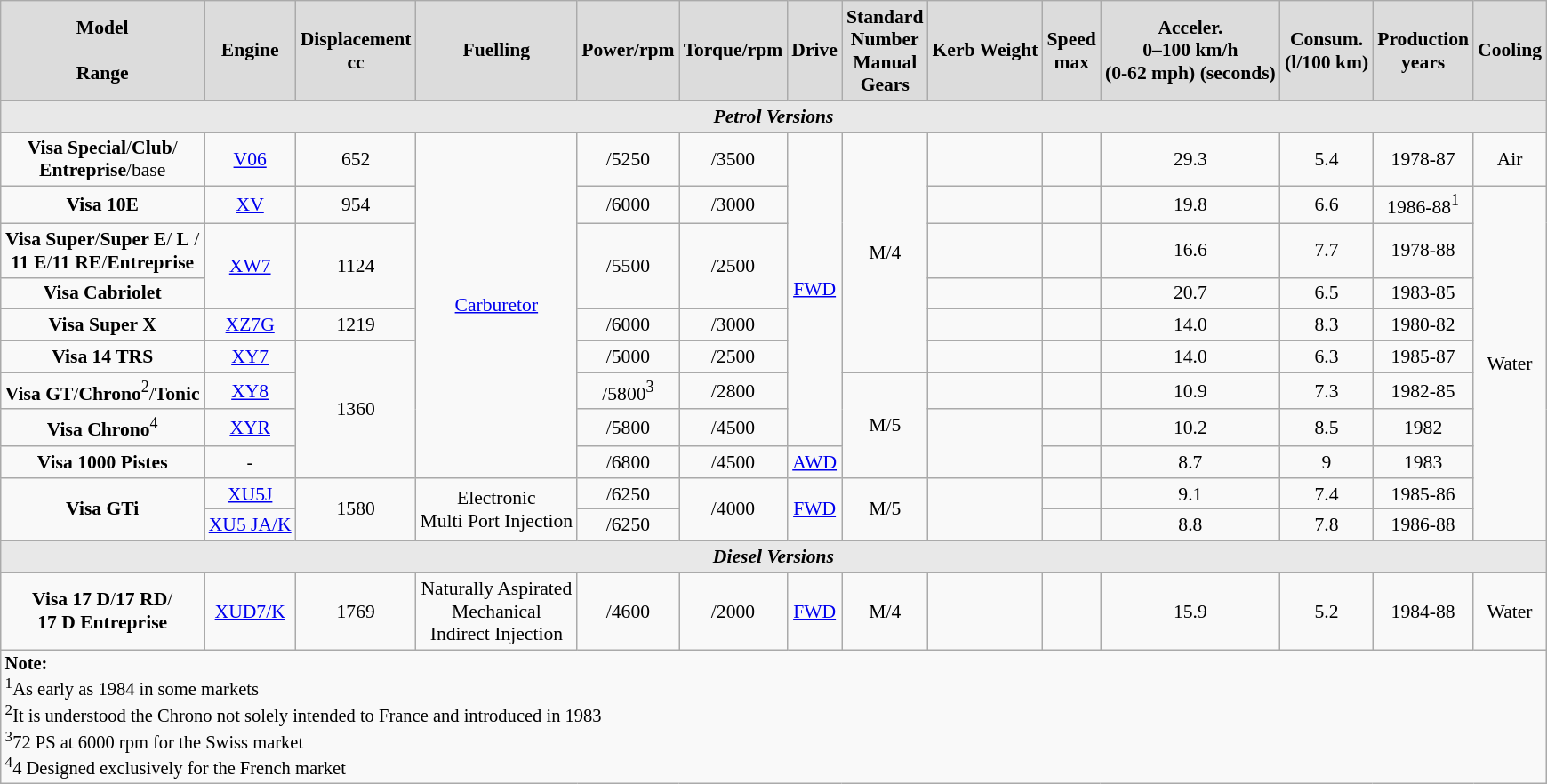<table class="wikitable" style="text-align:center; font-size:90%;">
<tr>
<th style="background:#DCDCDC" align="center" valign="middle">Model<br><br>Range</th>
<th style="background:#DCDCDC" align="center" valign="middle">Engine</th>
<th style="background:#DCDCDC" align="center" valign="middle">Displacement<br>cc</th>
<th style="background:#DCDCDC" align="center" valign="middle">Fuelling</th>
<th style="background:#DCDCDC" align="center" valign="middle">Power/rpm</th>
<th style="background:#DCDCDC" align="center" valign="middle">Torque/rpm</th>
<th style="background:#DCDCDC" align="center" valign="middle">Drive</th>
<th style="background:#DCDCDC" align="center" valign="middle">Standard<br>Number<br>Manual<br>Gears</th>
<th style="background:#DCDCDC" align="center" valign="middle">Kerb Weight</th>
<th style="background:#DCDCDC" align="center" valign="middle">Speed<br>max</th>
<th style="background:#DCDCDC" align="center" valign="middle">Acceler.<br>0–100 km/h<br>(0-62 mph) (seconds)</th>
<th style="background:#DCDCDC" align="center" valign="middle">Consum.<br>(l/100 km)</th>
<th style="background:#DCDCDC" align="center" valign="middle">Production<br>years</th>
<th style="background:#DCDCDC" align="center" valign="middle">Cooling</th>
</tr>
<tr>
<th colspan=14 style="background:#e8e8e8"><em>Petrol Versions</em></th>
</tr>
<tr>
<td><strong>Visa Special</strong>/<strong>Club</strong>/<br><strong>Entreprise</strong>/base</td>
<td><a href='#'>V06</a></td>
<td>652</td>
<td rowspan="9"><a href='#'>Carburetor</a></td>
<td>/5250</td>
<td>/3500</td>
<td rowspan="8"><a href='#'>FWD</a></td>
<td rowspan="6">M/4</td>
<td></td>
<td></td>
<td>29.3</td>
<td>5.4</td>
<td>1978-87</td>
<td>Air</td>
</tr>
<tr>
<td><strong>Visa 10E</strong></td>
<td><a href='#'>XV</a></td>
<td>954</td>
<td>/6000</td>
<td>/3000</td>
<td></td>
<td></td>
<td>19.8</td>
<td>6.6</td>
<td>1986-88<sup>1</sup></td>
<td rowspan="10">Water</td>
</tr>
<tr>
<td><strong>Visa Super</strong>/<strong>Super E</strong>/ <strong>L</strong> /<br><strong>11 E</strong>/<strong>11 RE</strong>/<strong>Entreprise</strong></td>
<td rowspan="2"><a href='#'>XW7</a></td>
<td rowspan="2">1124</td>
<td rowspan="2">/5500</td>
<td rowspan="2">/2500</td>
<td></td>
<td></td>
<td>16.6</td>
<td>7.7</td>
<td>1978-88</td>
</tr>
<tr>
<td><strong>Visa  Cabriolet</strong></td>
<td></td>
<td></td>
<td>20.7</td>
<td>6.5</td>
<td>1983-85</td>
</tr>
<tr>
<td><strong>Visa Super X</strong></td>
<td><a href='#'>XZ7G</a></td>
<td>1219</td>
<td>/6000</td>
<td>/3000</td>
<td></td>
<td></td>
<td>14.0</td>
<td>8.3</td>
<td>1980-82</td>
</tr>
<tr>
<td><strong>Visa 14 TRS</strong></td>
<td><a href='#'>XY7</a></td>
<td rowspan="4">1360</td>
<td>/5000</td>
<td>/2500</td>
<td></td>
<td></td>
<td>14.0</td>
<td>6.3</td>
<td>1985-87</td>
</tr>
<tr>
<td><strong>Visa GT</strong>/<strong>Chrono</strong><sup>2</sup>/<strong>Tonic</strong></td>
<td><a href='#'>XY8</a></td>
<td>/5800<sup>3</sup></td>
<td>/2800</td>
<td rowspan="3">M/5</td>
<td></td>
<td></td>
<td>10.9</td>
<td>7.3</td>
<td>1982-85</td>
</tr>
<tr>
<td><strong>Visa Chrono</strong><sup>4</sup></td>
<td><a href='#'>XYR</a></td>
<td>/5800</td>
<td>/4500</td>
<td rowspan="2"></td>
<td></td>
<td>10.2</td>
<td>8.5</td>
<td>1982</td>
</tr>
<tr>
<td><strong>Visa 1000 Pistes</strong></td>
<td>-</td>
<td>/6800</td>
<td>/4500</td>
<td><a href='#'>AWD</a></td>
<td></td>
<td>8.7</td>
<td>9</td>
<td>1983</td>
</tr>
<tr>
<td rowspan="2"><strong>Visa GTi</strong></td>
<td><a href='#'>XU5J</a></td>
<td rowspan="2">1580</td>
<td rowspan="2">Electronic<br>Multi Port Injection</td>
<td>/6250</td>
<td rowspan="2">/4000</td>
<td rowspan="2"><a href='#'>FWD</a></td>
<td rowspan="2">M/5</td>
<td rowspan="2"></td>
<td></td>
<td>9.1</td>
<td>7.4</td>
<td>1985-86</td>
</tr>
<tr>
<td><a href='#'>XU5 JA/K</a></td>
<td>/6250</td>
<td></td>
<td>8.8</td>
<td>7.8</td>
<td>1986-88</td>
</tr>
<tr>
<th colspan=14 style="background:#e8e8e8"><em>Diesel Versions</em></th>
</tr>
<tr>
<td><strong>Visa 17 D</strong>/<strong>17 RD</strong>/<br><strong>17 D Entreprise</strong></td>
<td><a href='#'>XUD7/K</a></td>
<td>1769</td>
<td>Naturally Aspirated<br>Mechanical<br>Indirect Injection</td>
<td>/4600</td>
<td>/2000</td>
<td><a href='#'>FWD</a></td>
<td>M/4</td>
<td></td>
<td></td>
<td>15.9</td>
<td>5.2</td>
<td>1984-88</td>
<td>Water</td>
</tr>
<tr>
<td style="text-align:left; font-size:95%;" colspan="14"><strong>Note:</strong><br><sup>1</sup>As early as 1984 in some markets <br><sup>2</sup>It is understood the Chrono not solely intended to France and introduced in 1983<br><sup>3</sup>72 PS at 6000 rpm for the Swiss market<br><sup>4</sup>4 Designed exclusively for the French market</td>
</tr>
</table>
